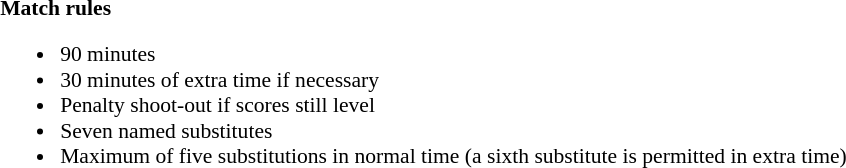<table width=100% style="font-size:90%">
<tr>
<td></td>
<td style="vertical-align:top;"><br><strong>Match rules</strong><ul><li>90 minutes</li><li>30 minutes of extra time if necessary</li><li>Penalty shoot-out if scores still level</li><li>Seven named substitutes</li><li>Maximum of five substitutions in normal time (a sixth substitute is permitted in extra time)</li></ul></td>
</tr>
</table>
